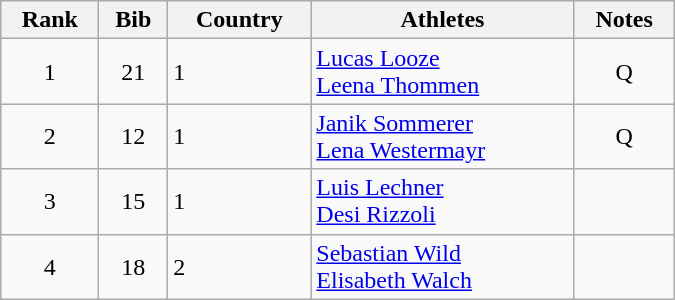<table class="wikitable" style="text-align:center; width:450px">
<tr>
<th>Rank</th>
<th>Bib</th>
<th>Country</th>
<th>Athletes</th>
<th>Notes</th>
</tr>
<tr>
<td>1</td>
<td>21</td>
<td align=left> 1</td>
<td align=left><a href='#'>Lucas Looze</a><br><a href='#'>Leena Thommen</a></td>
<td>Q</td>
</tr>
<tr>
<td>2</td>
<td>12</td>
<td align=left> 1</td>
<td align=left><a href='#'>Janik Sommerer</a><br><a href='#'>Lena Westermayr</a></td>
<td>Q</td>
</tr>
<tr>
<td>3</td>
<td>15</td>
<td align=left> 1</td>
<td align=left><a href='#'>Luis Lechner</a><br><a href='#'>Desi Rizzoli</a></td>
<td></td>
</tr>
<tr>
<td>4</td>
<td>18</td>
<td align=left> 2</td>
<td align=left><a href='#'>Sebastian Wild</a><br><a href='#'>Elisabeth Walch</a></td>
<td></td>
</tr>
</table>
